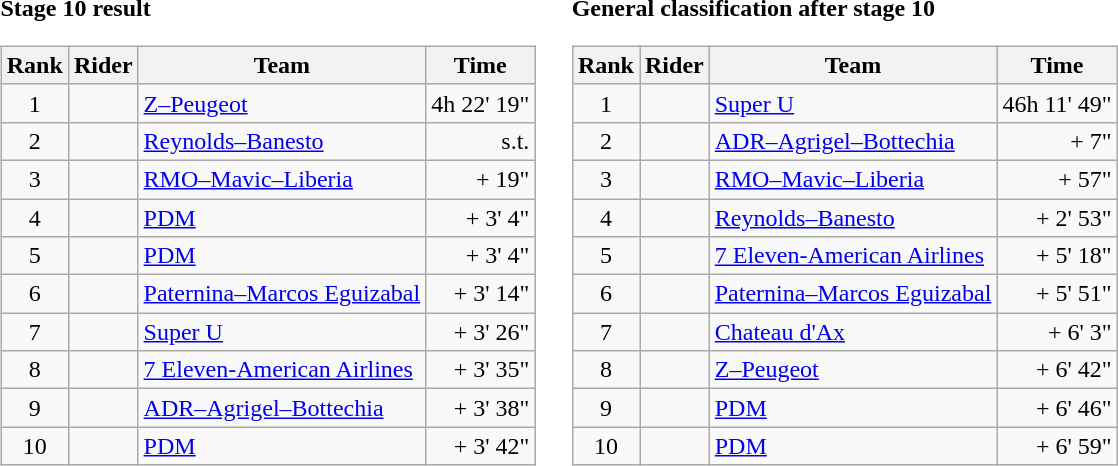<table>
<tr>
<td><strong>Stage 10 result</strong><br><table class="wikitable">
<tr>
<th scope="col">Rank</th>
<th scope="col">Rider</th>
<th scope="col">Team</th>
<th scope="col">Time</th>
</tr>
<tr>
<td style="text-align:center;">1</td>
<td></td>
<td><a href='#'>Z–Peugeot</a></td>
<td style="text-align:right;">4h 22' 19"</td>
</tr>
<tr>
<td style="text-align:center;">2</td>
<td></td>
<td><a href='#'>Reynolds–Banesto</a></td>
<td style="text-align:right;">s.t.</td>
</tr>
<tr>
<td style="text-align:center;">3</td>
<td></td>
<td><a href='#'>RMO–Mavic–Liberia</a></td>
<td style="text-align:right;">+ 19"</td>
</tr>
<tr>
<td style="text-align:center;">4</td>
<td></td>
<td><a href='#'>PDM</a></td>
<td style="text-align:right;">+ 3' 4"</td>
</tr>
<tr>
<td style="text-align:center;">5</td>
<td></td>
<td><a href='#'>PDM</a></td>
<td style="text-align:right;">+ 3' 4"</td>
</tr>
<tr>
<td style="text-align:center;">6</td>
<td></td>
<td><a href='#'>Paternina–Marcos Eguizabal</a></td>
<td style="text-align:right;">+ 3' 14"</td>
</tr>
<tr>
<td style="text-align:center;">7</td>
<td> </td>
<td><a href='#'>Super U</a></td>
<td style="text-align:right;">+ 3' 26"</td>
</tr>
<tr>
<td style="text-align:center;">8</td>
<td></td>
<td><a href='#'>7 Eleven-American Airlines</a></td>
<td style="text-align:right;">+ 3' 35"</td>
</tr>
<tr>
<td style="text-align:center;">9</td>
<td></td>
<td><a href='#'>ADR–Agrigel–Bottechia</a></td>
<td style="text-align:right;">+ 3' 38"</td>
</tr>
<tr>
<td style="text-align:center;">10</td>
<td></td>
<td><a href='#'>PDM</a></td>
<td style="text-align:right;">+ 3' 42"</td>
</tr>
</table>
</td>
<td></td>
<td><strong>General classification after stage 10</strong><br><table class="wikitable">
<tr>
<th scope="col">Rank</th>
<th scope="col">Rider</th>
<th scope="col">Team</th>
<th scope="col">Time</th>
</tr>
<tr>
<td style="text-align:center;">1</td>
<td> </td>
<td><a href='#'>Super U</a></td>
<td style="text-align:right;">46h 11' 49"</td>
</tr>
<tr>
<td style="text-align:center;">2</td>
<td></td>
<td><a href='#'>ADR–Agrigel–Bottechia</a></td>
<td style="text-align:right;">+ 7"</td>
</tr>
<tr>
<td style="text-align:center;">3</td>
<td></td>
<td><a href='#'>RMO–Mavic–Liberia</a></td>
<td style="text-align:right;">+ 57"</td>
</tr>
<tr>
<td style="text-align:center;">4</td>
<td></td>
<td><a href='#'>Reynolds–Banesto</a></td>
<td style="text-align:right;">+ 2' 53"</td>
</tr>
<tr>
<td style="text-align:center;">5</td>
<td></td>
<td><a href='#'>7 Eleven-American Airlines</a></td>
<td style="text-align:right;">+ 5' 18"</td>
</tr>
<tr>
<td style="text-align:center;">6</td>
<td></td>
<td><a href='#'>Paternina–Marcos Eguizabal</a></td>
<td style="text-align:right;">+ 5' 51"</td>
</tr>
<tr>
<td style="text-align:center;">7</td>
<td></td>
<td><a href='#'>Chateau d'Ax</a></td>
<td style="text-align:right;">+ 6' 3"</td>
</tr>
<tr>
<td style="text-align:center;">8</td>
<td></td>
<td><a href='#'>Z–Peugeot</a></td>
<td style="text-align:right;">+ 6' 42"</td>
</tr>
<tr>
<td style="text-align:center;">9</td>
<td></td>
<td><a href='#'>PDM</a></td>
<td style="text-align:right;">+ 6' 46"</td>
</tr>
<tr>
<td style="text-align:center;">10</td>
<td></td>
<td><a href='#'>PDM</a></td>
<td style="text-align:right;">+ 6' 59"</td>
</tr>
</table>
</td>
</tr>
</table>
